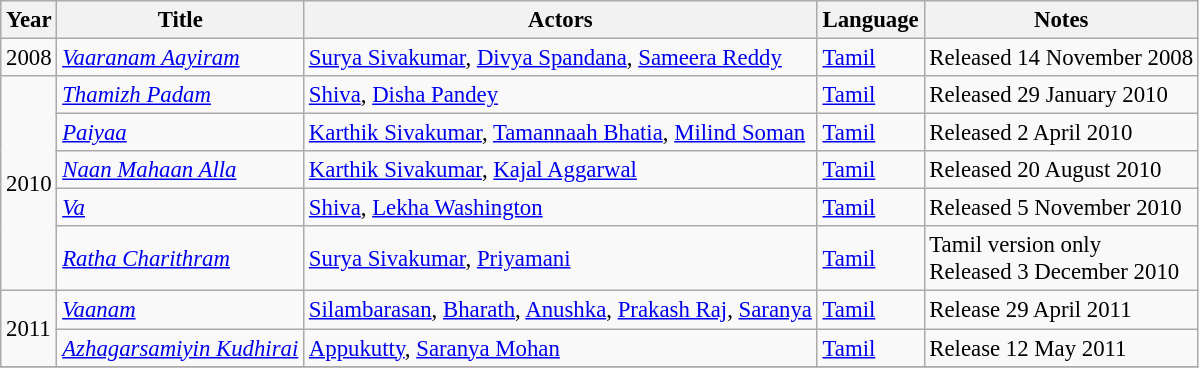<table class="wikitable" style="font-size: 95%;">
<tr>
<th>Year</th>
<th>Title</th>
<th>Actors</th>
<th>Language</th>
<th>Notes</th>
</tr>
<tr>
<td rowspan="1">2008</td>
<td><em><a href='#'>Vaaranam Aayiram</a></em></td>
<td><a href='#'>Surya Sivakumar</a>, <a href='#'>Divya Spandana</a>, <a href='#'>Sameera Reddy</a></td>
<td><a href='#'>Tamil</a></td>
<td>Released 14 November 2008</td>
</tr>
<tr>
<td rowspan="5">2010</td>
<td><em><a href='#'>Thamizh Padam</a></em></td>
<td><a href='#'>Shiva</a>, <a href='#'>Disha Pandey</a></td>
<td><a href='#'>Tamil</a></td>
<td>Released 29 January 2010</td>
</tr>
<tr>
<td><em><a href='#'>Paiyaa</a></em></td>
<td><a href='#'>Karthik Sivakumar</a>, <a href='#'>Tamannaah Bhatia</a>, <a href='#'>Milind Soman</a></td>
<td><a href='#'>Tamil</a></td>
<td>Released 2 April 2010</td>
</tr>
<tr>
<td><em><a href='#'>Naan Mahaan Alla</a></em></td>
<td><a href='#'>Karthik Sivakumar</a>, <a href='#'>Kajal Aggarwal</a></td>
<td><a href='#'>Tamil</a></td>
<td>Released 20 August 2010</td>
</tr>
<tr>
<td><em><a href='#'>Va</a></em></td>
<td><a href='#'>Shiva</a>, <a href='#'>Lekha Washington</a></td>
<td><a href='#'>Tamil</a></td>
<td>Released 5 November 2010</td>
</tr>
<tr>
<td><em><a href='#'>Ratha Charithram</a></em></td>
<td><a href='#'>Surya Sivakumar</a>, <a href='#'>Priyamani</a></td>
<td><a href='#'>Tamil</a></td>
<td>Tamil version only<br>Released 3 December 2010</td>
</tr>
<tr>
<td rowspan="2">2011</td>
<td><em><a href='#'>Vaanam</a></em></td>
<td><a href='#'>Silambarasan</a>, <a href='#'>Bharath</a>, <a href='#'>Anushka</a>, <a href='#'>Prakash Raj</a>, <a href='#'>Saranya</a></td>
<td><a href='#'>Tamil</a></td>
<td>Release 29 April 2011</td>
</tr>
<tr>
<td><em><a href='#'>Azhagarsamiyin Kudhirai</a></em></td>
<td><a href='#'>Appukutty</a>, <a href='#'>Saranya Mohan</a></td>
<td><a href='#'>Tamil</a></td>
<td>Release 12 May 2011</td>
</tr>
<tr>
</tr>
</table>
